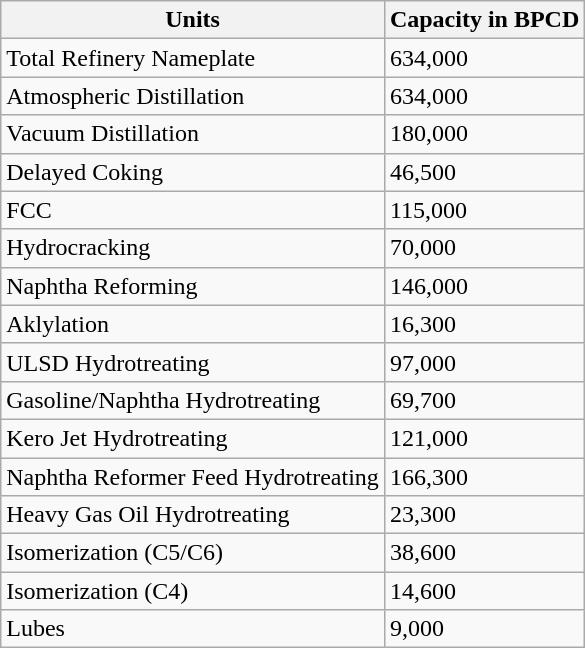<table class="wikitable">
<tr>
<th>Units</th>
<th>Capacity in BPCD</th>
</tr>
<tr>
<td>Total Refinery Nameplate</td>
<td>634,000</td>
</tr>
<tr>
<td>Atmospheric Distillation</td>
<td>634,000</td>
</tr>
<tr>
<td>Vacuum Distillation</td>
<td>180,000</td>
</tr>
<tr>
<td>Delayed Coking</td>
<td>46,500</td>
</tr>
<tr>
<td>FCC</td>
<td>115,000</td>
</tr>
<tr>
<td>Hydrocracking</td>
<td>70,000</td>
</tr>
<tr>
<td>Naphtha Reforming</td>
<td>146,000</td>
</tr>
<tr>
<td>Aklylation</td>
<td>16,300</td>
</tr>
<tr>
<td>ULSD Hydrotreating</td>
<td>97,000</td>
</tr>
<tr>
<td>Gasoline/Naphtha Hydrotreating</td>
<td>69,700</td>
</tr>
<tr>
<td>Kero Jet Hydrotreating</td>
<td>121,000</td>
</tr>
<tr>
<td>Naphtha Reformer Feed Hydrotreating</td>
<td>166,300</td>
</tr>
<tr>
<td>Heavy Gas Oil Hydrotreating</td>
<td>23,300</td>
</tr>
<tr>
<td>Isomerization (C5/C6)</td>
<td>38,600</td>
</tr>
<tr>
<td>Isomerization (C4)</td>
<td>14,600</td>
</tr>
<tr>
<td>Lubes</td>
<td>9,000</td>
</tr>
</table>
